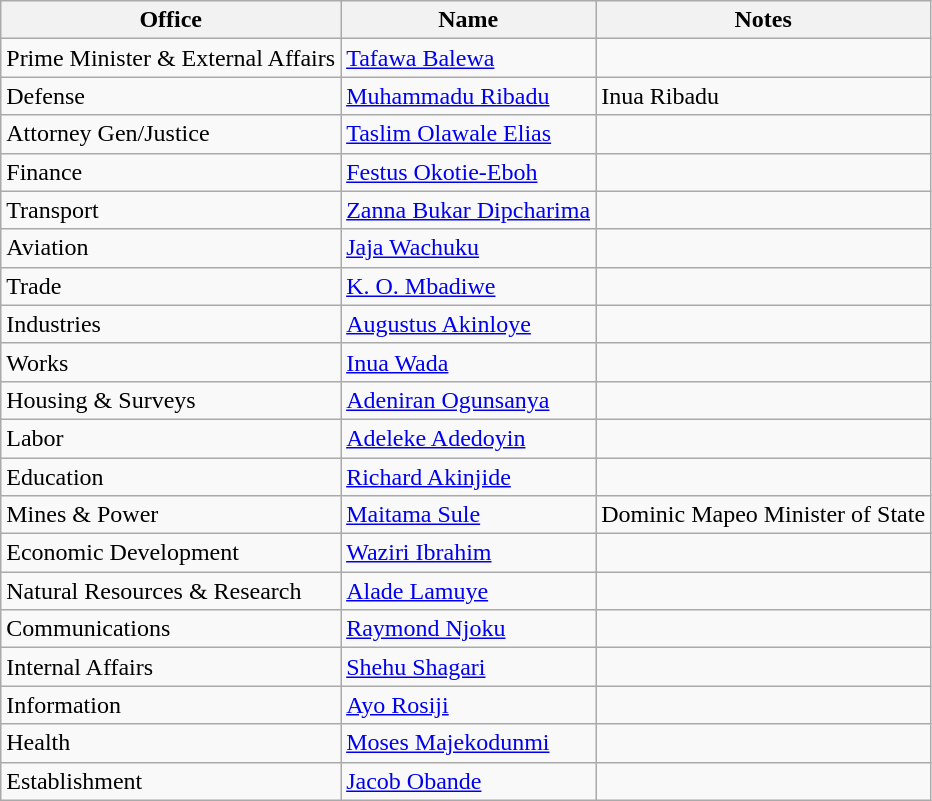<table class=wikitable>
<tr>
<th>Office</th>
<th>Name</th>
<th>Notes</th>
</tr>
<tr>
<td>Prime Minister & External Affairs</td>
<td><a href='#'>Tafawa Balewa</a></td>
<td></td>
</tr>
<tr>
<td>Defense</td>
<td><a href='#'>Muhammadu Ribadu</a></td>
<td>Inua Ribadu </td>
</tr>
<tr>
<td>Attorney Gen/Justice</td>
<td><a href='#'>Taslim Olawale Elias</a></td>
<td></td>
</tr>
<tr>
<td>Finance</td>
<td><a href='#'>Festus Okotie-Eboh</a></td>
<td></td>
</tr>
<tr>
<td>Transport</td>
<td><a href='#'>Zanna Bukar Dipcharima</a></td>
<td></td>
</tr>
<tr>
<td>Aviation</td>
<td><a href='#'>Jaja Wachuku</a></td>
<td></td>
</tr>
<tr>
<td>Trade</td>
<td><a href='#'>K. O. Mbadiwe</a></td>
<td></td>
</tr>
<tr>
<td>Industries</td>
<td><a href='#'>Augustus Akinloye</a></td>
<td></td>
</tr>
<tr>
<td>Works</td>
<td><a href='#'>Inua Wada</a></td>
<td></td>
</tr>
<tr>
<td>Housing & Surveys</td>
<td><a href='#'>Adeniran Ogunsanya</a></td>
<td></td>
</tr>
<tr>
<td>Labor</td>
<td><a href='#'>Adeleke Adedoyin</a></td>
<td></td>
</tr>
<tr>
<td>Education</td>
<td><a href='#'>Richard Akinjide</a></td>
<td></td>
</tr>
<tr>
<td>Mines & Power</td>
<td><a href='#'>Maitama Sule</a></td>
<td>Dominic Mapeo Minister of State</td>
</tr>
<tr>
<td>Economic Development</td>
<td><a href='#'>Waziri Ibrahim</a></td>
<td></td>
</tr>
<tr>
<td>Natural Resources & Research</td>
<td><a href='#'>Alade Lamuye</a></td>
<td></td>
</tr>
<tr>
<td>Communications</td>
<td><a href='#'>Raymond Njoku</a></td>
<td></td>
</tr>
<tr>
<td>Internal Affairs</td>
<td><a href='#'>Shehu Shagari</a></td>
<td></td>
</tr>
<tr>
<td>Information</td>
<td><a href='#'>Ayo Rosiji</a></td>
<td></td>
</tr>
<tr>
<td>Health</td>
<td><a href='#'>Moses Majekodunmi</a></td>
<td></td>
</tr>
<tr>
<td>Establishment</td>
<td><a href='#'>Jacob Obande</a></td>
<td></td>
</tr>
</table>
